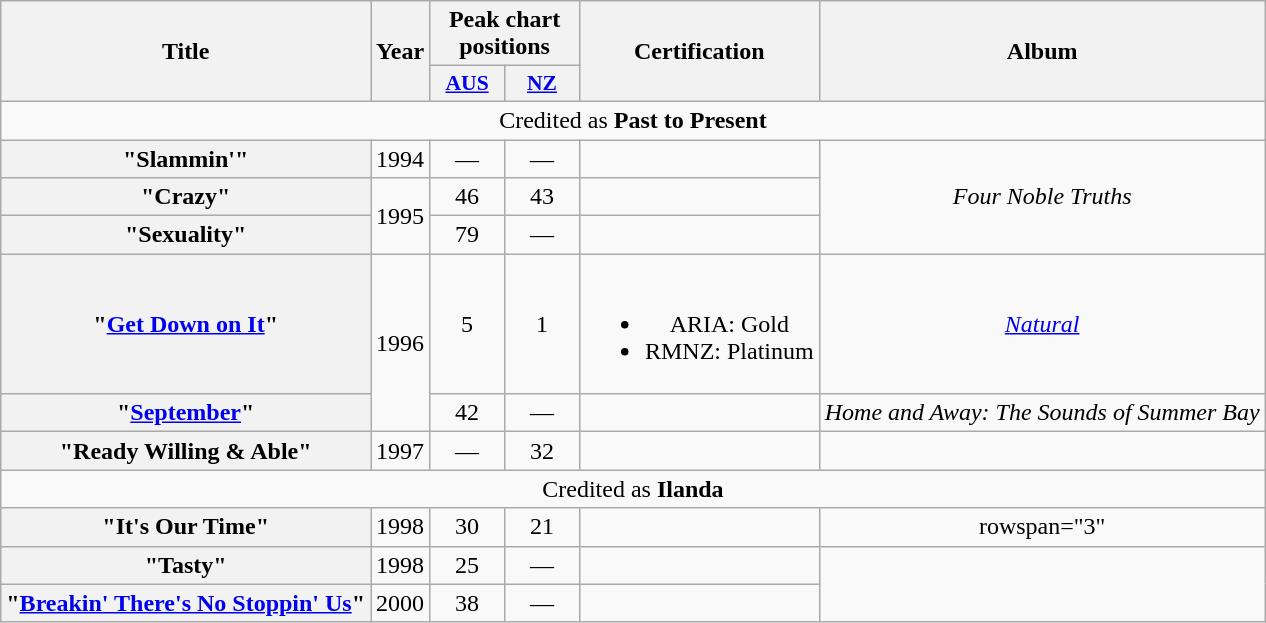<table class="wikitable plainrowheaders" style="text-align:center;">
<tr>
<th scope="col" rowspan="2">Title</th>
<th scope="col" rowspan="2">Year</th>
<th scope="col" colspan="2">Peak chart positions</th>
<th scope="col" rowspan="2">Certification</th>
<th scope="col" rowspan="2">Album</th>
</tr>
<tr>
<th scope="col" style="width:3em;font-size:90%;"><a href='#'>AUS</a><br></th>
<th scope="col" style="width:3em;font-size:90%;"><a href='#'>NZ</a><br></th>
</tr>
<tr>
<td colspan=6>Credited as <strong>Past to Present</strong></td>
</tr>
<tr>
<th scope="row">"Slammin'"</th>
<td>1994</td>
<td>—</td>
<td>—</td>
<td></td>
<td rowspan="3"><em>Four Noble Truths</em></td>
</tr>
<tr>
<th scope="row">"Crazy"</th>
<td rowspan="2">1995</td>
<td>46</td>
<td>43</td>
<td></td>
</tr>
<tr>
<th scope="row">"Sexuality"</th>
<td>79</td>
<td>—</td>
<td></td>
</tr>
<tr>
<th scope="row">"<a href='#'>Get Down on It</a>"<br></th>
<td rowspan="2">1996</td>
<td>5</td>
<td>1</td>
<td><br><ul><li>ARIA: Gold</li><li>RMNZ: Platinum</li></ul></td>
<td><em><a href='#'>Natural</a></em></td>
</tr>
<tr>
<th scope="row">"<a href='#'>September</a>"</th>
<td>42</td>
<td>—</td>
<td></td>
<td><em>Home and Away: The Sounds of Summer Bay</em></td>
</tr>
<tr>
<th scope="row">"Ready Willing & Able"</th>
<td>1997</td>
<td>—</td>
<td>32</td>
<td></td>
<td></td>
</tr>
<tr>
<td colspan=6>Credited as <strong>Ilanda</strong></td>
</tr>
<tr>
<th scope="row">"It's Our Time"</th>
<td>1998</td>
<td>30</td>
<td>21</td>
<td></td>
<td>rowspan="3" </td>
</tr>
<tr>
<th scope="row">"Tasty"</th>
<td>1998</td>
<td>25</td>
<td>—</td>
<td></td>
</tr>
<tr>
<th scope="row">"<a href='#'>Breakin' There's No Stoppin' Us</a>"<br></th>
<td>2000</td>
<td>38</td>
<td>—</td>
<td></td>
</tr>
</table>
